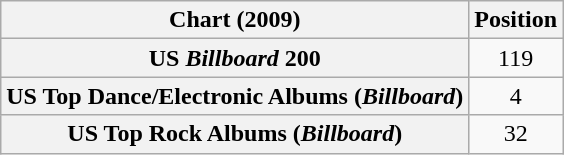<table class="wikitable sortable plainrowheaders" style="text-align:center">
<tr>
<th scope="col">Chart (2009)</th>
<th scope="col">Position</th>
</tr>
<tr>
<th scope="row">US <em>Billboard</em> 200</th>
<td>119</td>
</tr>
<tr>
<th scope="row">US Top Dance/Electronic Albums (<em>Billboard</em>)</th>
<td>4</td>
</tr>
<tr>
<th scope="row">US Top Rock Albums (<em>Billboard</em>)</th>
<td>32</td>
</tr>
</table>
